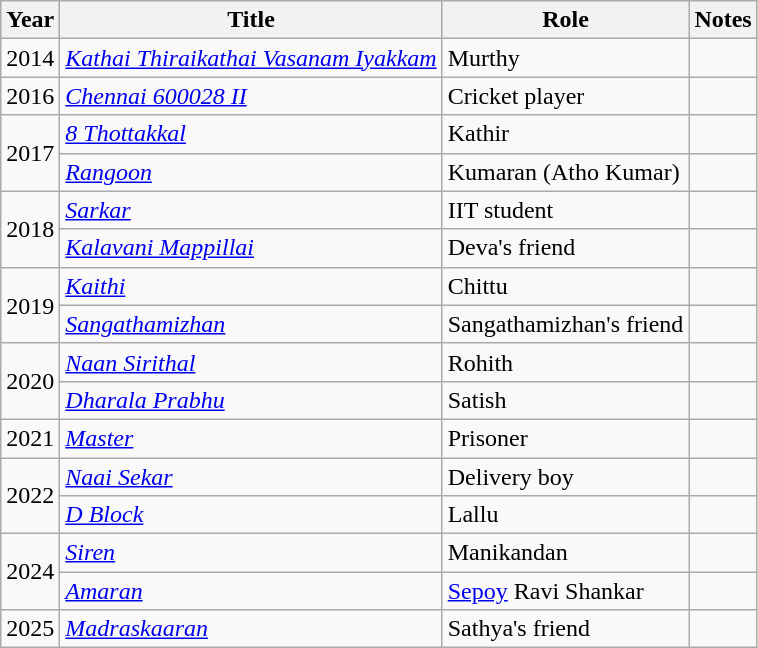<table class="wikitable">
<tr>
<th>Year</th>
<th>Title</th>
<th>Role</th>
<th>Notes</th>
</tr>
<tr>
<td>2014</td>
<td><em><a href='#'>Kathai Thiraikathai Vasanam Iyakkam</a></em></td>
<td>Murthy</td>
<td></td>
</tr>
<tr>
<td>2016</td>
<td><em><a href='#'>Chennai 600028 II</a></em></td>
<td>Cricket player</td>
<td></td>
</tr>
<tr>
<td rowspan="2">2017</td>
<td><em><a href='#'>8 Thottakkal</a></em></td>
<td>Kathir</td>
<td></td>
</tr>
<tr>
<td><em><a href='#'>Rangoon</a></em></td>
<td>Kumaran (Atho Kumar)</td>
<td></td>
</tr>
<tr>
<td rowspan="2">2018</td>
<td><em><a href='#'>Sarkar</a></em></td>
<td>IIT student</td>
<td></td>
</tr>
<tr>
<td><em><a href='#'>Kalavani Mappillai</a></em></td>
<td>Deva's friend</td>
<td></td>
</tr>
<tr>
<td rowspan="2">2019</td>
<td><em><a href='#'>Kaithi</a></em></td>
<td>Chittu</td>
<td></td>
</tr>
<tr>
<td><em><a href='#'>Sangathamizhan</a></em></td>
<td>Sangathamizhan's friend</td>
<td></td>
</tr>
<tr>
<td rowspan="2">2020</td>
<td><em><a href='#'>Naan Sirithal</a></em></td>
<td>Rohith</td>
<td></td>
</tr>
<tr>
<td><em><a href='#'>Dharala Prabhu</a></em></td>
<td>Satish</td>
<td></td>
</tr>
<tr>
<td>2021</td>
<td><em><a href='#'>Master</a></em></td>
<td>Prisoner</td>
<td></td>
</tr>
<tr>
<td rowspan="2">2022</td>
<td><em><a href='#'>Naai Sekar</a></em></td>
<td>Delivery boy</td>
<td></td>
</tr>
<tr>
<td><em><a href='#'>D Block</a></em></td>
<td>Lallu</td>
<td></td>
</tr>
<tr>
<td rowspan="2">2024</td>
<td><em><a href='#'>Siren</a></em></td>
<td>Manikandan</td>
<td></td>
</tr>
<tr>
<td><em><a href='#'>Amaran</a></em></td>
<td><a href='#'>Sepoy</a> Ravi Shankar</td>
<td></td>
</tr>
<tr>
<td>2025</td>
<td><em><a href='#'>Madraskaaran</a></em></td>
<td>Sathya's friend</td>
<td></td>
</tr>
</table>
